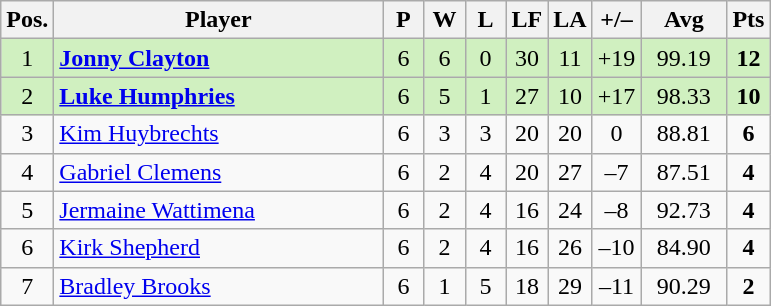<table class="wikitable" style="text-align:center; margin: 1em auto 1em auto, align:left">
<tr>
<th width=20>Pos.</th>
<th width=212>Player</th>
<th width=20>P</th>
<th width=20>W</th>
<th width=20>L</th>
<th width=20>LF</th>
<th width=20>LA</th>
<th width=25>+/–</th>
<th width=50>Avg</th>
<th width=20>Pts</th>
</tr>
<tr style="background:#D0F0C0;">
<td>1</td>
<td align=left> <strong><a href='#'>Jonny Clayton</a></strong></td>
<td>6</td>
<td>6</td>
<td>0</td>
<td>30</td>
<td>11</td>
<td>+19</td>
<td>99.19</td>
<td><strong>12</strong></td>
</tr>
<tr style="background:#D0F0C0;">
<td>2</td>
<td align=left> <strong><a href='#'>Luke Humphries</a></strong></td>
<td>6</td>
<td>5</td>
<td>1</td>
<td>27</td>
<td>10</td>
<td>+17</td>
<td>98.33</td>
<td><strong>10</strong></td>
</tr>
<tr style=>
<td>3</td>
<td align=left> <a href='#'>Kim Huybrechts</a></td>
<td>6</td>
<td>3</td>
<td>3</td>
<td>20</td>
<td>20</td>
<td>0</td>
<td>88.81</td>
<td><strong>6</strong></td>
</tr>
<tr style=>
<td>4</td>
<td align=left> <a href='#'>Gabriel Clemens</a></td>
<td>6</td>
<td>2</td>
<td>4</td>
<td>20</td>
<td>27</td>
<td>–7</td>
<td>87.51</td>
<td><strong>4</strong></td>
</tr>
<tr style=>
<td>5</td>
<td align=left> <a href='#'>Jermaine Wattimena</a></td>
<td>6</td>
<td>2</td>
<td>4</td>
<td>16</td>
<td>24</td>
<td>–8</td>
<td>92.73</td>
<td><strong>4</strong></td>
</tr>
<tr style=>
<td>6</td>
<td align=left> <a href='#'>Kirk Shepherd</a></td>
<td>6</td>
<td>2</td>
<td>4</td>
<td>16</td>
<td>26</td>
<td>–10</td>
<td>84.90</td>
<td><strong>4</strong></td>
</tr>
<tr style=>
<td>7</td>
<td align=left> <a href='#'>Bradley Brooks</a></td>
<td>6</td>
<td>1</td>
<td>5</td>
<td>18</td>
<td>29</td>
<td>–11</td>
<td>90.29</td>
<td><strong>2</strong></td>
</tr>
</table>
